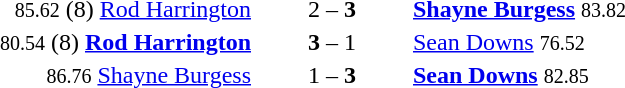<table style="text-align:center">
<tr>
<th width=223></th>
<th width=100></th>
<th width=223></th>
</tr>
<tr>
<td align=right><small>85.62</small> (8) <a href='#'>Rod Harrington</a> </td>
<td>2 – <strong>3</strong></td>
<td align=left> <strong><a href='#'>Shayne Burgess</a></strong> <small>83.82</small></td>
</tr>
<tr>
<td align=right><small>80.54</small> (8) <strong><a href='#'>Rod Harrington</a></strong> </td>
<td><strong>3</strong> – 1</td>
<td align=left> <a href='#'>Sean Downs</a> <small>76.52</small></td>
</tr>
<tr>
<td align=right><small>86.76</small> <a href='#'>Shayne Burgess</a> </td>
<td>1 – <strong>3</strong></td>
<td align=left> <strong><a href='#'>Sean Downs</a></strong> <small>82.85</small></td>
</tr>
</table>
